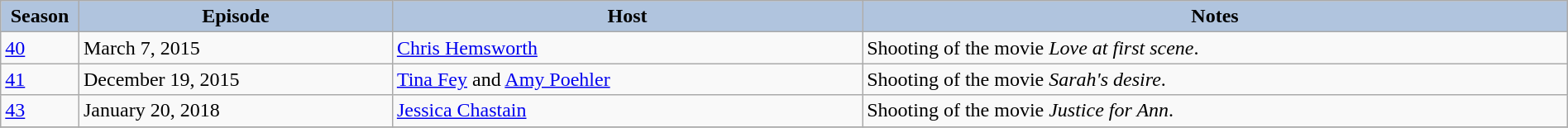<table class="wikitable" style="width:100%;">
<tr>
<th style="background:#B0C4DE;" width="5%">Season</th>
<th style="background:#B0C4DE;" width="20%">Episode</th>
<th style="background:#B0C4DE;" width="30%">Host</th>
<th style="background:#B0C4DE;" width="45%">Notes</th>
</tr>
<tr>
<td><a href='#'>40</a></td>
<td>March 7, 2015</td>
<td><a href='#'>Chris Hemsworth</a></td>
<td>Shooting of the movie <em>Love at first scene</em>.</td>
</tr>
<tr>
<td><a href='#'>41</a></td>
<td>December 19, 2015</td>
<td><a href='#'>Tina Fey</a> and <a href='#'>Amy Poehler</a></td>
<td>Shooting of the movie <em>Sarah's desire</em>.</td>
</tr>
<tr>
<td><a href='#'>43</a></td>
<td>January 20, 2018</td>
<td><a href='#'>Jessica Chastain</a></td>
<td>Shooting of the movie <em>Justice for Ann</em>.</td>
</tr>
<tr>
</tr>
</table>
